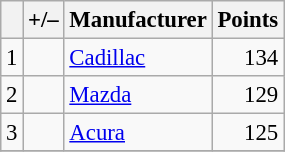<table class="wikitable" style="font-size: 95%;">
<tr>
<th scope="col"></th>
<th scope="col">+/–</th>
<th scope="col">Manufacturer</th>
<th scope="col">Points</th>
</tr>
<tr>
<td align=center>1</td>
<td align="left"></td>
<td> <a href='#'>Cadillac</a></td>
<td align=right>134</td>
</tr>
<tr>
<td align=center>2</td>
<td align="left"></td>
<td> <a href='#'>Mazda</a></td>
<td align=right>129</td>
</tr>
<tr>
<td align=center>3</td>
<td align="left"></td>
<td> <a href='#'>Acura</a></td>
<td align=right>125</td>
</tr>
<tr>
</tr>
</table>
